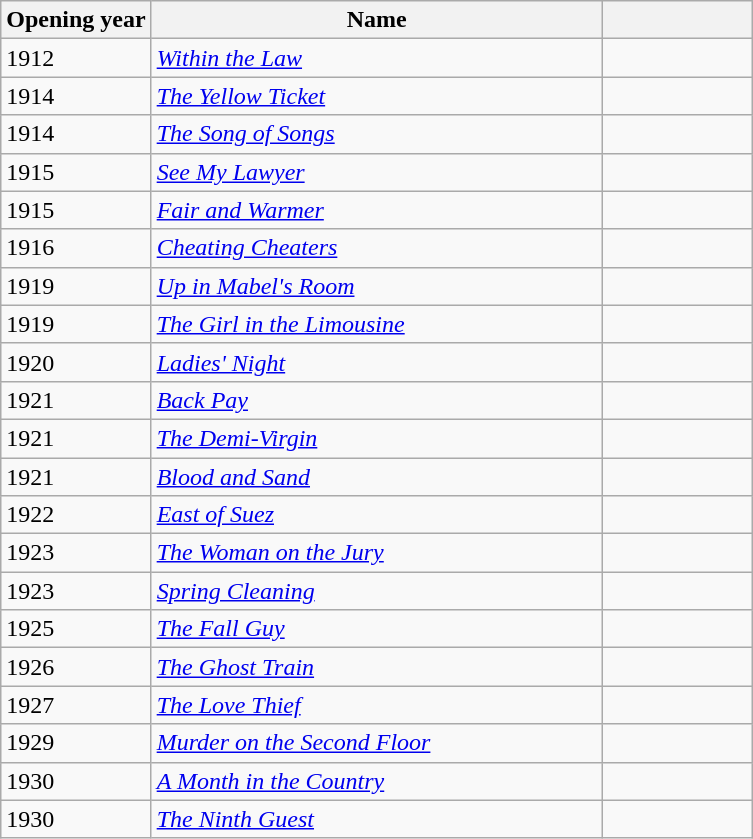<table class="wikitable sortable collapsible">
<tr>
<th width=20% scope="col">Opening year</th>
<th width=60% scope="col">Name</th>
<th width=20% scope="col" class="unsortable"></th>
</tr>
<tr>
<td>1912</td>
<td><em><a href='#'>Within the Law</a></em></td>
<td></td>
</tr>
<tr>
<td>1914</td>
<td><em><a href='#'>The Yellow Ticket</a></em></td>
<td></td>
</tr>
<tr>
<td>1914</td>
<td><em><a href='#'>The Song of Songs</a></em></td>
<td></td>
</tr>
<tr>
<td>1915</td>
<td><em><a href='#'>See My Lawyer</a></em></td>
<td></td>
</tr>
<tr>
<td>1915</td>
<td><em><a href='#'>Fair and Warmer</a></em></td>
<td></td>
</tr>
<tr>
<td>1916</td>
<td><em><a href='#'>Cheating Cheaters</a></em></td>
<td></td>
</tr>
<tr>
<td>1919</td>
<td><em><a href='#'>Up in Mabel's Room</a></em></td>
<td></td>
</tr>
<tr>
<td>1919</td>
<td><em><a href='#'>The Girl in the Limousine</a></em></td>
<td></td>
</tr>
<tr>
<td>1920</td>
<td><em><a href='#'>Ladies' Night</a></em></td>
<td></td>
</tr>
<tr>
<td>1921</td>
<td><em><a href='#'>Back Pay</a></em></td>
<td></td>
</tr>
<tr>
<td>1921</td>
<td><em><a href='#'>The Demi-Virgin</a></em></td>
<td></td>
</tr>
<tr>
<td>1921</td>
<td><em><a href='#'>Blood and Sand</a></em></td>
<td></td>
</tr>
<tr>
<td>1922</td>
<td><em><a href='#'>East of Suez</a></em></td>
<td></td>
</tr>
<tr>
<td>1923</td>
<td><em><a href='#'>The Woman on the Jury</a></em></td>
<td></td>
</tr>
<tr>
<td>1923</td>
<td><em><a href='#'>Spring Cleaning</a></em></td>
<td></td>
</tr>
<tr>
<td>1925</td>
<td><em><a href='#'>The Fall Guy</a></em></td>
<td></td>
</tr>
<tr>
<td>1926</td>
<td><em><a href='#'>The Ghost Train</a></em></td>
<td></td>
</tr>
<tr>
<td>1927</td>
<td><em><a href='#'>The Love Thief</a></em></td>
<td></td>
</tr>
<tr>
<td>1929</td>
<td><em><a href='#'>Murder on the Second Floor</a></em></td>
<td></td>
</tr>
<tr>
<td>1930</td>
<td><em><a href='#'>A Month in the Country</a></em></td>
<td></td>
</tr>
<tr>
<td>1930</td>
<td><em><a href='#'>The Ninth Guest</a></em></td>
<td></td>
</tr>
</table>
